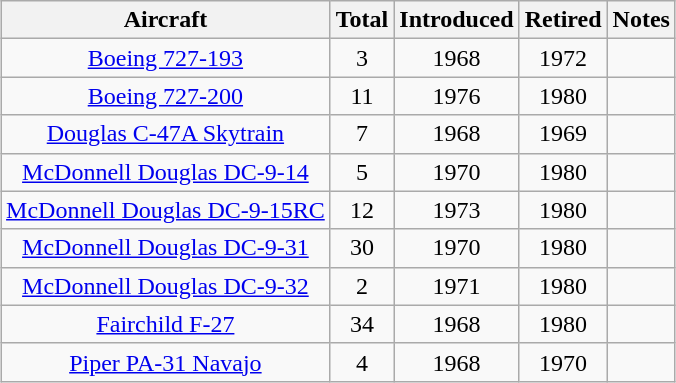<table class="wikitable" style="margin:0.5em auto; text-align:center">
<tr>
<th>Aircraft</th>
<th>Total</th>
<th>Introduced</th>
<th>Retired</th>
<th>Notes</th>
</tr>
<tr>
<td><a href='#'>Boeing 727-193</a></td>
<td>3</td>
<td>1968</td>
<td>1972</td>
<td></td>
</tr>
<tr>
<td><a href='#'>Boeing 727-200</a></td>
<td>11</td>
<td>1976</td>
<td>1980</td>
<td></td>
</tr>
<tr>
<td><a href='#'>Douglas C-47A Skytrain</a></td>
<td>7</td>
<td>1968</td>
<td>1969</td>
<td></td>
</tr>
<tr>
<td><a href='#'>McDonnell Douglas DC-9-14</a></td>
<td>5</td>
<td>1970</td>
<td>1980</td>
<td></td>
</tr>
<tr>
<td><a href='#'>McDonnell Douglas DC-9-15RC</a></td>
<td>12</td>
<td>1973</td>
<td>1980</td>
<td></td>
</tr>
<tr>
<td><a href='#'>McDonnell Douglas DC-9-31</a></td>
<td>30</td>
<td>1970</td>
<td>1980</td>
<td></td>
</tr>
<tr>
<td><a href='#'>McDonnell Douglas DC-9-32</a></td>
<td>2</td>
<td>1971</td>
<td>1980</td>
<td></td>
</tr>
<tr>
<td><a href='#'>Fairchild F-27</a></td>
<td>34</td>
<td>1968</td>
<td>1980</td>
<td></td>
</tr>
<tr>
<td><a href='#'>Piper PA-31 Navajo</a></td>
<td>4</td>
<td>1968</td>
<td>1970</td>
<td></td>
</tr>
</table>
